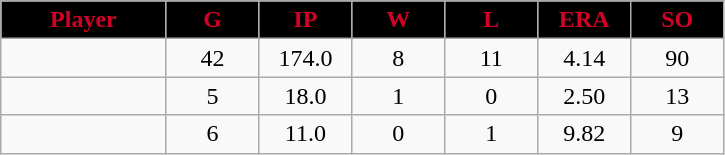<table class="wikitable sortable">
<tr>
<th style="background:black;color:#d40026;" width="16%">Player</th>
<th style="background:black;color:#d40026;" width="9%">G</th>
<th style="background:black;color:#d40026;" width="9%">IP</th>
<th style="background:black;color:#d40026;" width="9%">W</th>
<th style="background:black;color:#d40026;" width="9%">L</th>
<th style="background:black;color:#d40026;" width="9%">ERA</th>
<th style="background:black;color:#d40026;" width="9%">SO</th>
</tr>
<tr align="center">
<td></td>
<td>42</td>
<td>174.0</td>
<td>8</td>
<td>11</td>
<td>4.14</td>
<td>90</td>
</tr>
<tr align="center">
<td></td>
<td>5</td>
<td>18.0</td>
<td>1</td>
<td>0</td>
<td>2.50</td>
<td>13</td>
</tr>
<tr align="center">
<td></td>
<td>6</td>
<td>11.0</td>
<td>0</td>
<td>1</td>
<td>9.82</td>
<td>9</td>
</tr>
</table>
